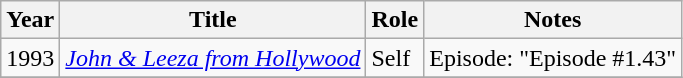<table class="wikitable sortable">
<tr>
<th>Year</th>
<th>Title</th>
<th>Role</th>
<th class="unsortable">Notes</th>
</tr>
<tr>
<td>1993</td>
<td><em><a href='#'>John & Leeza from Hollywood</a></em></td>
<td>Self</td>
<td>Episode: "Episode #1.43"</td>
</tr>
<tr>
</tr>
</table>
